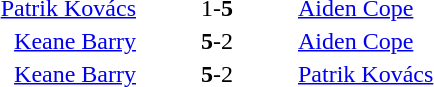<table style="text-align:center">
<tr>
<th width=223></th>
<th width=100></th>
<th width=223></th>
</tr>
<tr>
<td align=right><a href='#'>Patrik Kovács</a> </td>
<td>1-<strong>5</strong></td>
<td align=left> <a href='#'>Aiden Cope</a></td>
</tr>
<tr>
<td align=right><a href='#'>Keane Barry</a> </td>
<td><strong>5</strong>-2</td>
<td align=left> <a href='#'>Aiden Cope</a></td>
</tr>
<tr>
<td align=right><a href='#'>Keane Barry</a> </td>
<td><strong>5</strong>-2</td>
<td align=left> <a href='#'>Patrik Kovács</a></td>
</tr>
</table>
